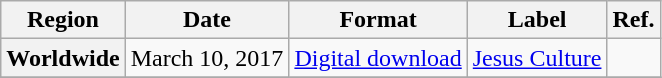<table class="wikitable plainrowheaders">
<tr>
<th scope="col">Region</th>
<th scope="col">Date</th>
<th scope="col">Format</th>
<th scope="col">Label</th>
<th scope="col">Ref.</th>
</tr>
<tr>
<th scope="row">Worldwide</th>
<td>March 10, 2017</td>
<td><a href='#'>Digital download</a></td>
<td><a href='#'>Jesus Culture</a></td>
<td></td>
</tr>
<tr>
</tr>
</table>
